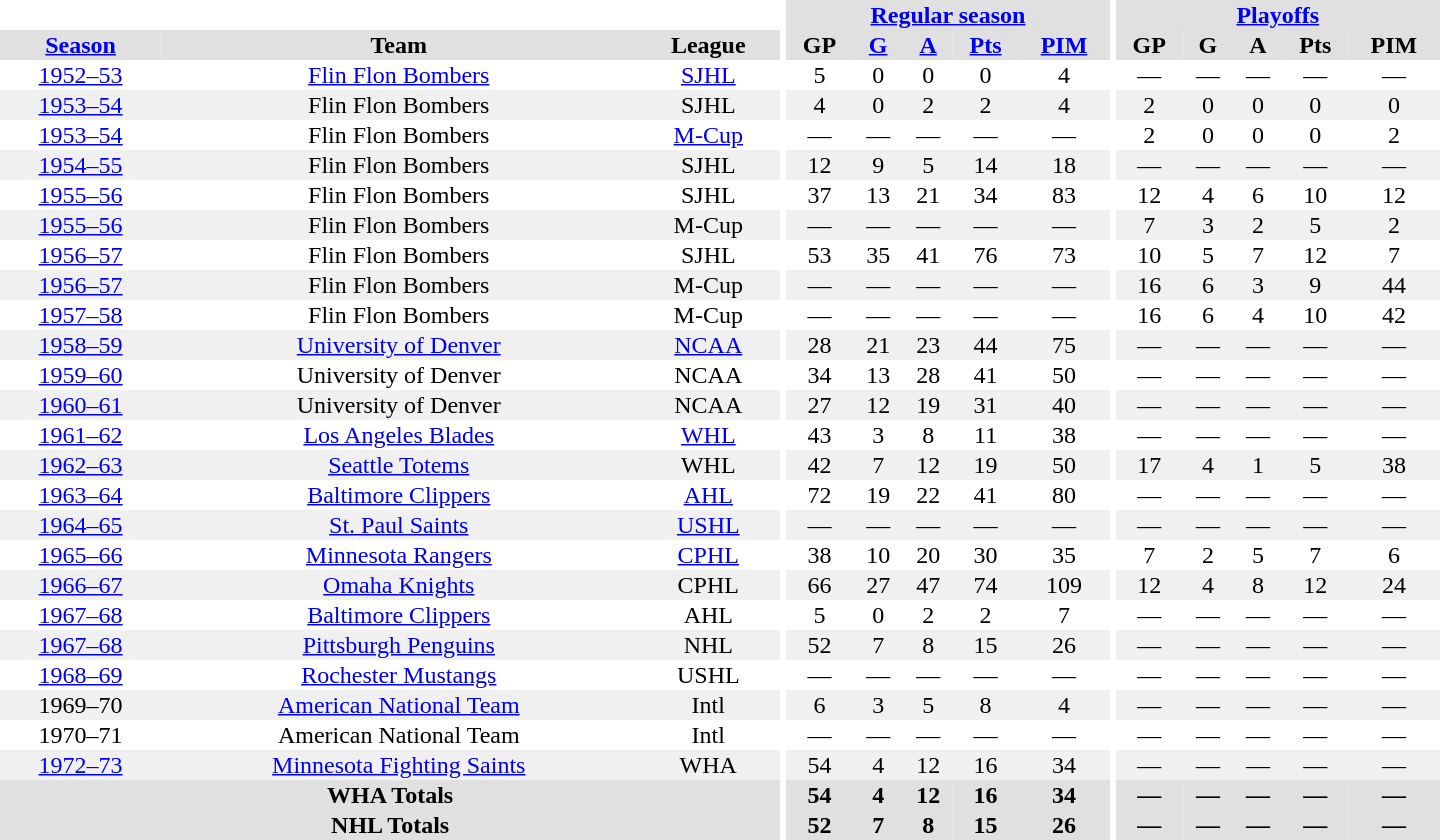<table border="0" cellpadding="1" cellspacing="0" style="text-align:center; width:60em">
<tr bgcolor="#e0e0e0">
<th colspan="3" bgcolor="#ffffff"></th>
<th rowspan="100" bgcolor="#ffffff"></th>
<th colspan="5"><a href='#'>Regular season</a></th>
<th rowspan="100" bgcolor="#ffffff"></th>
<th colspan="5"><a href='#'>Playoffs</a></th>
</tr>
<tr bgcolor="#e0e0e0">
<th><a href='#'>Season</a></th>
<th>Team</th>
<th>League</th>
<th>GP</th>
<th><a href='#'>G</a></th>
<th><a href='#'>A</a></th>
<th><a href='#'>Pts</a></th>
<th><a href='#'>PIM</a></th>
<th>GP</th>
<th>G</th>
<th>A</th>
<th>Pts</th>
<th>PIM</th>
</tr>
<tr>
<td><a href='#'>1952–53</a></td>
<td><a href='#'>Flin Flon Bombers</a></td>
<td><a href='#'>SJHL</a></td>
<td>5</td>
<td>0</td>
<td>0</td>
<td>0</td>
<td>4</td>
<td>—</td>
<td>—</td>
<td>—</td>
<td>—</td>
<td>—</td>
</tr>
<tr bgcolor="#f0f0f0">
<td><a href='#'>1953–54</a></td>
<td>Flin Flon Bombers</td>
<td>SJHL</td>
<td>4</td>
<td>0</td>
<td>2</td>
<td>2</td>
<td>4</td>
<td>2</td>
<td>0</td>
<td>0</td>
<td>0</td>
<td>0</td>
</tr>
<tr>
<td><a href='#'>1953–54</a></td>
<td>Flin Flon Bombers</td>
<td><a href='#'>M-Cup</a></td>
<td>—</td>
<td>—</td>
<td>—</td>
<td>—</td>
<td>—</td>
<td>2</td>
<td>0</td>
<td>0</td>
<td>0</td>
<td>2</td>
</tr>
<tr bgcolor="#f0f0f0">
<td><a href='#'>1954–55</a></td>
<td>Flin Flon Bombers</td>
<td>SJHL</td>
<td>12</td>
<td>9</td>
<td>5</td>
<td>14</td>
<td>18</td>
<td>—</td>
<td>—</td>
<td>—</td>
<td>—</td>
<td>—</td>
</tr>
<tr>
<td><a href='#'>1955–56</a></td>
<td>Flin Flon Bombers</td>
<td>SJHL</td>
<td>37</td>
<td>13</td>
<td>21</td>
<td>34</td>
<td>83</td>
<td>12</td>
<td>4</td>
<td>6</td>
<td>10</td>
<td>12</td>
</tr>
<tr bgcolor="#f0f0f0">
<td><a href='#'>1955–56</a></td>
<td>Flin Flon Bombers</td>
<td>M-Cup</td>
<td>—</td>
<td>—</td>
<td>—</td>
<td>—</td>
<td>—</td>
<td>7</td>
<td>3</td>
<td>2</td>
<td>5</td>
<td>2</td>
</tr>
<tr>
<td><a href='#'>1956–57</a></td>
<td>Flin Flon Bombers</td>
<td>SJHL</td>
<td>53</td>
<td>35</td>
<td>41</td>
<td>76</td>
<td>73</td>
<td>10</td>
<td>5</td>
<td>7</td>
<td>12</td>
<td>7</td>
</tr>
<tr bgcolor="#f0f0f0">
<td><a href='#'>1956–57</a></td>
<td>Flin Flon Bombers</td>
<td>M-Cup</td>
<td>—</td>
<td>—</td>
<td>—</td>
<td>—</td>
<td>—</td>
<td>16</td>
<td>6</td>
<td>3</td>
<td>9</td>
<td>44</td>
</tr>
<tr>
<td><a href='#'>1957–58</a></td>
<td>Flin Flon Bombers</td>
<td>M-Cup</td>
<td>—</td>
<td>—</td>
<td>—</td>
<td>—</td>
<td>—</td>
<td>16</td>
<td>6</td>
<td>4</td>
<td>10</td>
<td>42</td>
</tr>
<tr bgcolor="#f0f0f0">
<td><a href='#'>1958–59</a></td>
<td><a href='#'>University of Denver</a></td>
<td><a href='#'>NCAA</a></td>
<td>28</td>
<td>21</td>
<td>23</td>
<td>44</td>
<td>75</td>
<td>—</td>
<td>—</td>
<td>—</td>
<td>—</td>
<td>—</td>
</tr>
<tr>
<td><a href='#'>1959–60</a></td>
<td>University of Denver</td>
<td>NCAA</td>
<td>34</td>
<td>13</td>
<td>28</td>
<td>41</td>
<td>50</td>
<td>—</td>
<td>—</td>
<td>—</td>
<td>—</td>
<td>—</td>
</tr>
<tr bgcolor="#f0f0f0">
<td><a href='#'>1960–61</a></td>
<td>University of Denver</td>
<td>NCAA</td>
<td>27</td>
<td>12</td>
<td>19</td>
<td>31</td>
<td>40</td>
<td>—</td>
<td>—</td>
<td>—</td>
<td>—</td>
<td>—</td>
</tr>
<tr>
<td><a href='#'>1961–62</a></td>
<td><a href='#'>Los Angeles Blades</a></td>
<td><a href='#'>WHL</a></td>
<td>43</td>
<td>3</td>
<td>8</td>
<td>11</td>
<td>38</td>
<td>—</td>
<td>—</td>
<td>—</td>
<td>—</td>
<td>—</td>
</tr>
<tr bgcolor="#f0f0f0">
<td><a href='#'>1962–63</a></td>
<td><a href='#'>Seattle Totems</a></td>
<td>WHL</td>
<td>42</td>
<td>7</td>
<td>12</td>
<td>19</td>
<td>50</td>
<td>17</td>
<td>4</td>
<td>1</td>
<td>5</td>
<td>38</td>
</tr>
<tr>
<td><a href='#'>1963–64</a></td>
<td><a href='#'>Baltimore Clippers</a></td>
<td><a href='#'>AHL</a></td>
<td>72</td>
<td>19</td>
<td>22</td>
<td>41</td>
<td>80</td>
<td>—</td>
<td>—</td>
<td>—</td>
<td>—</td>
<td>—</td>
</tr>
<tr bgcolor="#f0f0f0">
<td><a href='#'>1964–65</a></td>
<td><a href='#'>St. Paul Saints</a></td>
<td><a href='#'>USHL</a></td>
<td>—</td>
<td>—</td>
<td>—</td>
<td>—</td>
<td>—</td>
<td>—</td>
<td>—</td>
<td>—</td>
<td>—</td>
<td>—</td>
</tr>
<tr>
<td><a href='#'>1965–66</a></td>
<td><a href='#'>Minnesota Rangers</a></td>
<td><a href='#'>CPHL</a></td>
<td>38</td>
<td>10</td>
<td>20</td>
<td>30</td>
<td>35</td>
<td>7</td>
<td>2</td>
<td>5</td>
<td>7</td>
<td>6</td>
</tr>
<tr bgcolor="#f0f0f0">
<td><a href='#'>1966–67</a></td>
<td><a href='#'>Omaha Knights</a></td>
<td>CPHL</td>
<td>66</td>
<td>27</td>
<td>47</td>
<td>74</td>
<td>109</td>
<td>12</td>
<td>4</td>
<td>8</td>
<td>12</td>
<td>24</td>
</tr>
<tr>
<td><a href='#'>1967–68</a></td>
<td><a href='#'>Baltimore Clippers</a></td>
<td>AHL</td>
<td>5</td>
<td>0</td>
<td>2</td>
<td>2</td>
<td>7</td>
<td>—</td>
<td>—</td>
<td>—</td>
<td>—</td>
<td>—</td>
</tr>
<tr bgcolor="#f0f0f0">
<td><a href='#'>1967–68</a></td>
<td><a href='#'>Pittsburgh Penguins</a></td>
<td>NHL</td>
<td>52</td>
<td>7</td>
<td>8</td>
<td>15</td>
<td>26</td>
<td>—</td>
<td>—</td>
<td>—</td>
<td>—</td>
<td>—</td>
</tr>
<tr>
<td><a href='#'>1968–69</a></td>
<td><a href='#'>Rochester Mustangs</a></td>
<td>USHL</td>
<td>—</td>
<td>—</td>
<td>—</td>
<td>—</td>
<td>—</td>
<td>—</td>
<td>—</td>
<td>—</td>
<td>—</td>
<td>—</td>
</tr>
<tr bgcolor="#f0f0f0">
<td>1969–70</td>
<td><a href='#'>American National Team</a></td>
<td>Intl</td>
<td>6</td>
<td>3</td>
<td>5</td>
<td>8</td>
<td>4</td>
<td>—</td>
<td>—</td>
<td>—</td>
<td>—</td>
<td>—</td>
</tr>
<tr>
<td>1970–71</td>
<td>American National Team</td>
<td>Intl</td>
<td>—</td>
<td>—</td>
<td>—</td>
<td>—</td>
<td>—</td>
<td>—</td>
<td>—</td>
<td>—</td>
<td>—</td>
<td>—</td>
</tr>
<tr bgcolor="#f0f0f0">
<td><a href='#'>1972–73</a></td>
<td><a href='#'>Minnesota Fighting Saints</a></td>
<td>WHA</td>
<td>54</td>
<td>4</td>
<td>12</td>
<td>16</td>
<td>34</td>
<td>—</td>
<td>—</td>
<td>—</td>
<td>—</td>
<td>—</td>
</tr>
<tr bgcolor="#e0e0e0">
<th colspan="3">WHA Totals</th>
<th>54</th>
<th>4</th>
<th>12</th>
<th>16</th>
<th>34</th>
<th>—</th>
<th>—</th>
<th>—</th>
<th>—</th>
<th>—</th>
</tr>
<tr bgcolor="#e0e0e0">
<th colspan="3">NHL Totals</th>
<th>52</th>
<th>7</th>
<th>8</th>
<th>15</th>
<th>26</th>
<th>—</th>
<th>—</th>
<th>—</th>
<th>—</th>
<th>—</th>
</tr>
</table>
